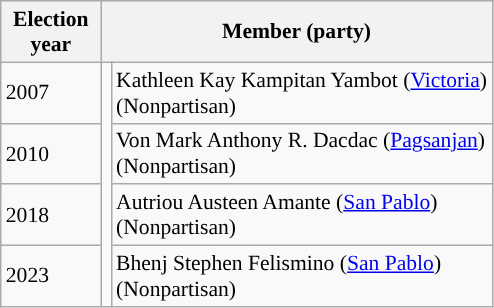<table class="wikitable" style="font-size:90%">
<tr>
<th width="60px">Election<br>year</th>
<th colspan="2" width="140px">Member (party)</th>
</tr>
<tr>
<td>2007</td>
<td rowspan="4"></td>
<td>Kathleen Kay Kampitan Yambot (<a href='#'>Victoria</a>)<br>(Nonpartisan)</td>
</tr>
<tr>
<td>2010</td>
<td>Von Mark Anthony R. Dacdac (<a href='#'>Pagsanjan</a>)<br>(Nonpartisan)</td>
</tr>
<tr>
<td>2018</td>
<td>Autriou Austeen Amante (<a href='#'>San Pablo</a>)<br>(Nonpartisan)</td>
</tr>
<tr>
<td>2023</td>
<td>Bhenj Stephen Felismino (<a href='#'>San Pablo</a>)<br>(Nonpartisan)</td>
</tr>
</table>
